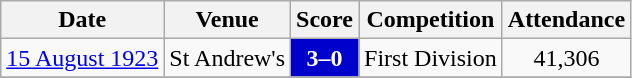<table class="wikitable">
<tr>
<th>Date</th>
<th>Venue</th>
<th>Score</th>
<th>Competition</th>
<th>Attendance</th>
</tr>
<tr>
<td><a href='#'>15 August 1923</a></td>
<td>St Andrew's</td>
<td bgcolor=0000cc style="text-align:center; color:white;"><strong>3–0</strong></td>
<td>First Division</td>
<td style="text-align:center;">41,306</td>
</tr>
<tr>
</tr>
</table>
